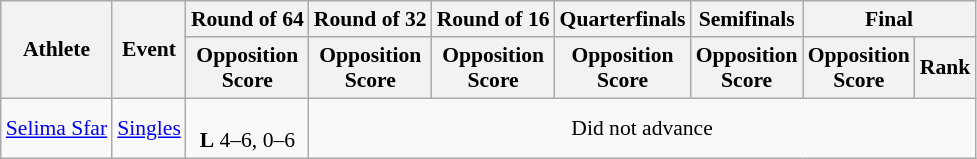<table class="wikitable" border="1" style="font-size:90%">
<tr>
<th rowspan=2>Athlete</th>
<th rowspan=2>Event</th>
<th>Round of 64</th>
<th>Round of 32</th>
<th>Round of 16</th>
<th>Quarterfinals</th>
<th>Semifinals</th>
<th colspan=2>Final</th>
</tr>
<tr>
<th>Opposition<br>Score</th>
<th>Opposition<br>Score</th>
<th>Opposition<br>Score</th>
<th>Opposition<br>Score</th>
<th>Opposition<br>Score</th>
<th>Opposition<br>Score</th>
<th>Rank</th>
</tr>
<tr>
<td><a href='#'>Selima Sfar</a></td>
<td><a href='#'>Singles</a></td>
<td align=center><br><strong>L</strong> 4–6, 0–6</td>
<td align=center colspan=6>Did not advance</td>
</tr>
</table>
